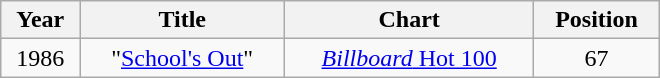<table class="wikitable" width="440px">
<tr>
<th align="center">Year</th>
<th align="center">Title</th>
<th align="center">Chart</th>
<th align="center">Position</th>
</tr>
<tr>
<td align="center">1986</td>
<td align="center">"<a href='#'>School's Out</a>"</td>
<td align="center"><a href='#'><em>Billboard</em> Hot 100</a></td>
<td align="center">67</td>
</tr>
</table>
